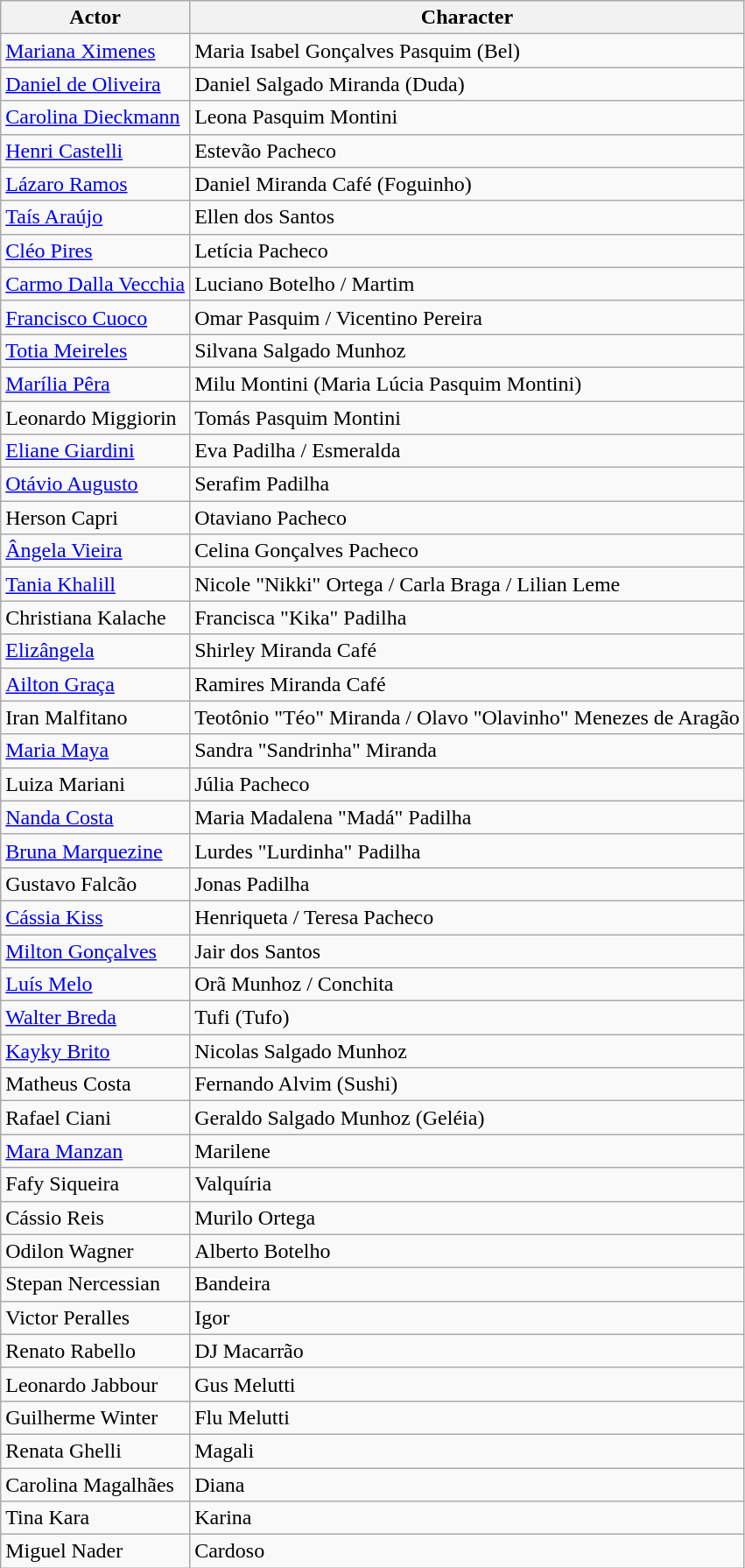<table class="wikitable sortable">
<tr>
<th>Actor</th>
<th>Character</th>
</tr>
<tr>
<td><a href='#'>Mariana Ximenes</a></td>
<td>Maria Isabel Gonçalves Pasquim (Bel)</td>
</tr>
<tr>
<td><a href='#'>Daniel de Oliveira</a></td>
<td>Daniel Salgado Miranda (Duda)</td>
</tr>
<tr>
<td><a href='#'>Carolina Dieckmann</a></td>
<td>Leona Pasquim Montini</td>
</tr>
<tr>
<td><a href='#'>Henri Castelli</a></td>
<td>Estevão Pacheco</td>
</tr>
<tr>
<td><a href='#'>Lázaro Ramos</a></td>
<td>Daniel Miranda Café (Foguinho)</td>
</tr>
<tr>
<td><a href='#'>Taís Araújo</a></td>
<td>Ellen dos Santos</td>
</tr>
<tr>
<td><a href='#'>Cléo Pires</a></td>
<td>Letícia Pacheco</td>
</tr>
<tr>
<td><a href='#'>Carmo Dalla Vecchia</a></td>
<td>Luciano Botelho / Martim</td>
</tr>
<tr>
<td><a href='#'>Francisco Cuoco</a></td>
<td>Omar Pasquim / Vicentino Pereira</td>
</tr>
<tr>
<td><a href='#'>Totia Meireles</a></td>
<td>Silvana Salgado Munhoz</td>
</tr>
<tr>
<td><a href='#'>Marília Pêra</a></td>
<td>Milu Montini (Maria Lúcia Pasquim Montini)</td>
</tr>
<tr>
<td>Leonardo Miggiorin</td>
<td>Tomás Pasquim Montini</td>
</tr>
<tr>
<td><a href='#'>Eliane Giardini</a></td>
<td>Eva Padilha / Esmeralda</td>
</tr>
<tr>
<td><a href='#'>Otávio Augusto</a></td>
<td>Serafim Padilha</td>
</tr>
<tr>
<td>Herson Capri</td>
<td>Otaviano Pacheco</td>
</tr>
<tr>
<td><a href='#'>Ângela Vieira</a></td>
<td>Celina Gonçalves Pacheco</td>
</tr>
<tr>
<td><a href='#'>Tania Khalill</a></td>
<td>Nicole "Nikki" Ortega / Carla Braga / Lilian Leme</td>
</tr>
<tr>
<td>Christiana Kalache</td>
<td>Francisca "Kika" Padilha</td>
</tr>
<tr>
<td><a href='#'>Elizângela</a></td>
<td>Shirley Miranda Café</td>
</tr>
<tr>
<td><a href='#'>Ailton Graça</a></td>
<td>Ramires Miranda Café</td>
</tr>
<tr>
<td>Iran Malfitano</td>
<td>Teotônio "Téo" Miranda / Olavo "Olavinho" Menezes de Aragão</td>
</tr>
<tr>
<td><a href='#'>Maria Maya</a></td>
<td>Sandra "Sandrinha" Miranda</td>
</tr>
<tr>
<td>Luiza Mariani</td>
<td>Júlia Pacheco</td>
</tr>
<tr>
<td><a href='#'>Nanda Costa</a></td>
<td>Maria Madalena "Madá" Padilha</td>
</tr>
<tr>
<td><a href='#'>Bruna Marquezine</a></td>
<td>Lurdes "Lurdinha" Padilha</td>
</tr>
<tr>
<td>Gustavo Falcão</td>
<td>Jonas Padilha</td>
</tr>
<tr>
<td><a href='#'>Cássia Kiss</a></td>
<td>Henriqueta / Teresa Pacheco</td>
</tr>
<tr>
<td><a href='#'>Milton Gonçalves</a></td>
<td>Jair dos Santos</td>
</tr>
<tr>
<td><a href='#'>Luís Melo</a></td>
<td>Orã Munhoz / Conchita</td>
</tr>
<tr>
<td><a href='#'>Walter Breda</a></td>
<td>Tufi (Tufo)</td>
</tr>
<tr>
<td><a href='#'>Kayky Brito</a></td>
<td>Nicolas Salgado Munhoz</td>
</tr>
<tr>
<td>Matheus Costa</td>
<td>Fernando Alvim (Sushi)</td>
</tr>
<tr>
<td>Rafael Ciani</td>
<td>Geraldo Salgado Munhoz (Geléia)</td>
</tr>
<tr>
<td><a href='#'>Mara Manzan</a></td>
<td>Marilene</td>
</tr>
<tr>
<td>Fafy Siqueira</td>
<td>Valquíria</td>
</tr>
<tr>
<td>Cássio Reis</td>
<td>Murilo Ortega</td>
</tr>
<tr>
<td>Odilon Wagner</td>
<td>Alberto Botelho</td>
</tr>
<tr>
<td>Stepan Nercessian</td>
<td>Bandeira</td>
</tr>
<tr>
<td>Victor Peralles</td>
<td>Igor</td>
</tr>
<tr>
<td>Renato Rabello</td>
<td>DJ Macarrão</td>
</tr>
<tr>
<td>Leonardo Jabbour</td>
<td>Gus Melutti</td>
</tr>
<tr>
<td>Guilherme Winter</td>
<td>Flu Melutti</td>
</tr>
<tr>
<td>Renata Ghelli</td>
<td>Magali</td>
</tr>
<tr>
<td>Carolina Magalhães</td>
<td>Diana</td>
</tr>
<tr>
<td>Tina Kara</td>
<td>Karina</td>
</tr>
<tr>
<td>Miguel Nader</td>
<td>Cardoso</td>
</tr>
</table>
